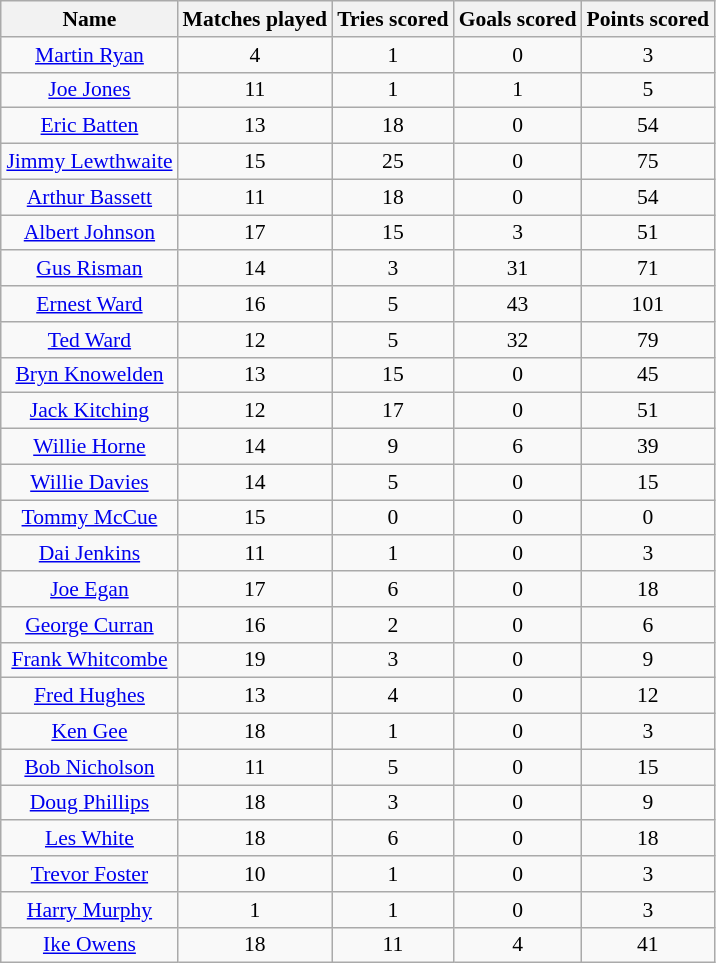<table class="wikitable sortable" style="font-size:90%; margin-left:1em; text-align:center">
<tr>
<th>Name</th>
<th>Matches played</th>
<th>Tries scored</th>
<th>Goals scored</th>
<th>Points scored</th>
</tr>
<tr>
<td><a href='#'>Martin Ryan</a></td>
<td>4</td>
<td>1</td>
<td>0</td>
<td>3</td>
</tr>
<tr>
<td><a href='#'>Joe Jones</a></td>
<td>11</td>
<td>1</td>
<td>1</td>
<td>5</td>
</tr>
<tr>
<td><a href='#'>Eric Batten</a></td>
<td>13</td>
<td>18</td>
<td>0</td>
<td>54</td>
</tr>
<tr>
<td><a href='#'>Jimmy Lewthwaite</a></td>
<td>15</td>
<td>25</td>
<td>0</td>
<td>75</td>
</tr>
<tr>
<td><a href='#'>Arthur Bassett</a></td>
<td>11</td>
<td>18</td>
<td>0</td>
<td>54</td>
</tr>
<tr>
<td><a href='#'>Albert Johnson</a></td>
<td>17</td>
<td>15</td>
<td>3</td>
<td>51</td>
</tr>
<tr>
<td><a href='#'>Gus Risman</a></td>
<td>14</td>
<td>3</td>
<td>31</td>
<td>71</td>
</tr>
<tr>
<td><a href='#'>Ernest Ward</a></td>
<td>16</td>
<td>5</td>
<td>43</td>
<td>101</td>
</tr>
<tr>
<td><a href='#'>Ted Ward</a></td>
<td>12</td>
<td>5</td>
<td>32</td>
<td>79</td>
</tr>
<tr>
<td><a href='#'>Bryn Knowelden</a></td>
<td>13</td>
<td>15</td>
<td>0</td>
<td>45</td>
</tr>
<tr>
<td><a href='#'>Jack Kitching</a></td>
<td>12</td>
<td>17</td>
<td>0</td>
<td>51</td>
</tr>
<tr>
<td><a href='#'>Willie Horne</a></td>
<td>14</td>
<td>9</td>
<td>6</td>
<td>39</td>
</tr>
<tr>
<td><a href='#'>Willie Davies</a></td>
<td>14</td>
<td>5</td>
<td>0</td>
<td>15</td>
</tr>
<tr>
<td><a href='#'>Tommy McCue</a></td>
<td>15</td>
<td>0</td>
<td>0</td>
<td>0</td>
</tr>
<tr>
<td><a href='#'>Dai Jenkins</a></td>
<td>11</td>
<td>1</td>
<td>0</td>
<td>3</td>
</tr>
<tr>
<td><a href='#'>Joe Egan</a></td>
<td>17</td>
<td>6</td>
<td>0</td>
<td>18</td>
</tr>
<tr>
<td><a href='#'>George Curran</a></td>
<td>16</td>
<td>2</td>
<td>0</td>
<td>6</td>
</tr>
<tr>
<td><a href='#'>Frank Whitcombe</a></td>
<td>19</td>
<td>3</td>
<td>0</td>
<td>9</td>
</tr>
<tr>
<td><a href='#'>Fred Hughes</a></td>
<td>13</td>
<td>4</td>
<td>0</td>
<td>12</td>
</tr>
<tr>
<td><a href='#'>Ken Gee</a></td>
<td>18</td>
<td>1</td>
<td>0</td>
<td>3</td>
</tr>
<tr>
<td><a href='#'>Bob Nicholson</a></td>
<td>11</td>
<td>5</td>
<td>0</td>
<td>15</td>
</tr>
<tr>
<td><a href='#'>Doug Phillips</a></td>
<td>18</td>
<td>3</td>
<td>0</td>
<td>9</td>
</tr>
<tr>
<td><a href='#'>Les White</a></td>
<td>18</td>
<td>6</td>
<td>0</td>
<td>18</td>
</tr>
<tr>
<td><a href='#'>Trevor Foster</a></td>
<td>10</td>
<td>1</td>
<td>0</td>
<td>3</td>
</tr>
<tr>
<td><a href='#'>Harry Murphy</a></td>
<td>1</td>
<td>1</td>
<td>0</td>
<td>3</td>
</tr>
<tr>
<td><a href='#'>Ike Owens</a></td>
<td>18</td>
<td>11</td>
<td>4</td>
<td>41</td>
</tr>
</table>
